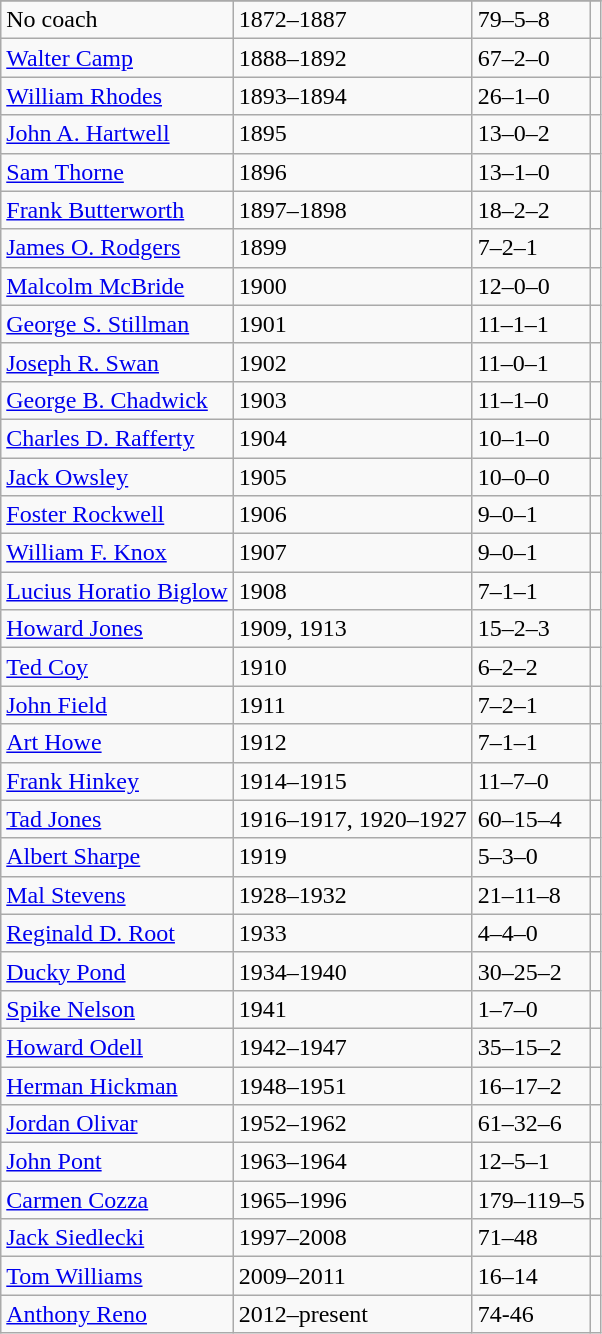<table class="wikitable">
<tr>
</tr>
<tr>
<td>No coach</td>
<td>1872–1887</td>
<td>79–5–8</td>
<td></td>
</tr>
<tr>
<td><a href='#'>Walter Camp</a></td>
<td>1888–1892</td>
<td>67–2–0</td>
<td></td>
</tr>
<tr>
<td><a href='#'>William Rhodes</a></td>
<td>1893–1894</td>
<td>26–1–0</td>
<td></td>
</tr>
<tr>
<td><a href='#'>John A. Hartwell</a></td>
<td>1895</td>
<td>13–0–2</td>
<td></td>
</tr>
<tr>
<td><a href='#'>Sam Thorne</a></td>
<td>1896</td>
<td>13–1–0</td>
<td></td>
</tr>
<tr>
<td><a href='#'>Frank Butterworth</a></td>
<td>1897–1898</td>
<td>18–2–2</td>
<td></td>
</tr>
<tr>
<td><a href='#'>James O. Rodgers</a></td>
<td>1899</td>
<td>7–2–1</td>
<td></td>
</tr>
<tr>
<td><a href='#'>Malcolm McBride</a></td>
<td>1900</td>
<td>12–0–0</td>
<td></td>
</tr>
<tr>
<td><a href='#'>George S. Stillman</a></td>
<td>1901</td>
<td>11–1–1</td>
<td></td>
</tr>
<tr>
<td><a href='#'>Joseph R. Swan</a></td>
<td>1902</td>
<td>11–0–1</td>
<td></td>
</tr>
<tr>
<td><a href='#'>George B. Chadwick</a></td>
<td>1903</td>
<td>11–1–0</td>
<td></td>
</tr>
<tr>
<td><a href='#'>Charles D. Rafferty</a></td>
<td>1904</td>
<td>10–1–0</td>
<td></td>
</tr>
<tr>
<td><a href='#'>Jack Owsley</a></td>
<td>1905</td>
<td>10–0–0</td>
<td></td>
</tr>
<tr>
<td><a href='#'>Foster Rockwell</a></td>
<td>1906</td>
<td>9–0–1</td>
<td></td>
</tr>
<tr>
<td><a href='#'>William F. Knox</a></td>
<td>1907</td>
<td>9–0–1</td>
<td></td>
</tr>
<tr>
<td><a href='#'>Lucius Horatio Biglow</a></td>
<td>1908</td>
<td>7–1–1</td>
<td></td>
</tr>
<tr>
<td><a href='#'>Howard Jones</a></td>
<td>1909, 1913</td>
<td>15–2–3</td>
<td></td>
</tr>
<tr>
<td><a href='#'>Ted Coy</a></td>
<td>1910</td>
<td>6–2–2</td>
<td></td>
</tr>
<tr>
<td><a href='#'>John Field</a></td>
<td>1911</td>
<td>7–2–1</td>
<td></td>
</tr>
<tr>
<td><a href='#'>Art Howe</a></td>
<td>1912</td>
<td>7–1–1</td>
<td></td>
</tr>
<tr>
<td><a href='#'>Frank Hinkey</a></td>
<td>1914–1915</td>
<td>11–7–0</td>
<td></td>
</tr>
<tr>
<td><a href='#'>Tad Jones</a></td>
<td>1916–1917, 1920–1927</td>
<td>60–15–4</td>
<td></td>
</tr>
<tr>
<td><a href='#'>Albert Sharpe</a></td>
<td>1919</td>
<td>5–3–0</td>
<td></td>
</tr>
<tr>
<td><a href='#'>Mal Stevens</a></td>
<td>1928–1932</td>
<td>21–11–8</td>
<td></td>
</tr>
<tr>
<td><a href='#'>Reginald D. Root</a></td>
<td>1933</td>
<td>4–4–0</td>
<td></td>
</tr>
<tr>
<td><a href='#'>Ducky Pond</a></td>
<td>1934–1940</td>
<td>30–25–2</td>
<td></td>
</tr>
<tr>
<td><a href='#'>Spike Nelson</a></td>
<td>1941</td>
<td>1–7–0</td>
<td></td>
</tr>
<tr>
<td><a href='#'>Howard Odell</a></td>
<td>1942–1947</td>
<td>35–15–2</td>
<td></td>
</tr>
<tr>
<td><a href='#'>Herman Hickman</a></td>
<td>1948–1951</td>
<td>16–17–2</td>
<td></td>
</tr>
<tr>
<td><a href='#'>Jordan Olivar</a></td>
<td>1952–1962</td>
<td>61–32–6</td>
<td></td>
</tr>
<tr>
<td><a href='#'>John Pont</a></td>
<td>1963–1964</td>
<td>12–5–1</td>
<td></td>
</tr>
<tr>
<td><a href='#'>Carmen Cozza</a></td>
<td>1965–1996</td>
<td>179–119–5</td>
<td></td>
</tr>
<tr>
<td><a href='#'>Jack Siedlecki</a></td>
<td>1997–2008</td>
<td>71–48</td>
<td></td>
</tr>
<tr>
<td><a href='#'>Tom Williams</a></td>
<td>2009–2011</td>
<td>16–14</td>
<td></td>
</tr>
<tr>
<td><a href='#'>Anthony Reno</a></td>
<td>2012–present</td>
<td>74-46</td>
<td> </td>
</tr>
</table>
